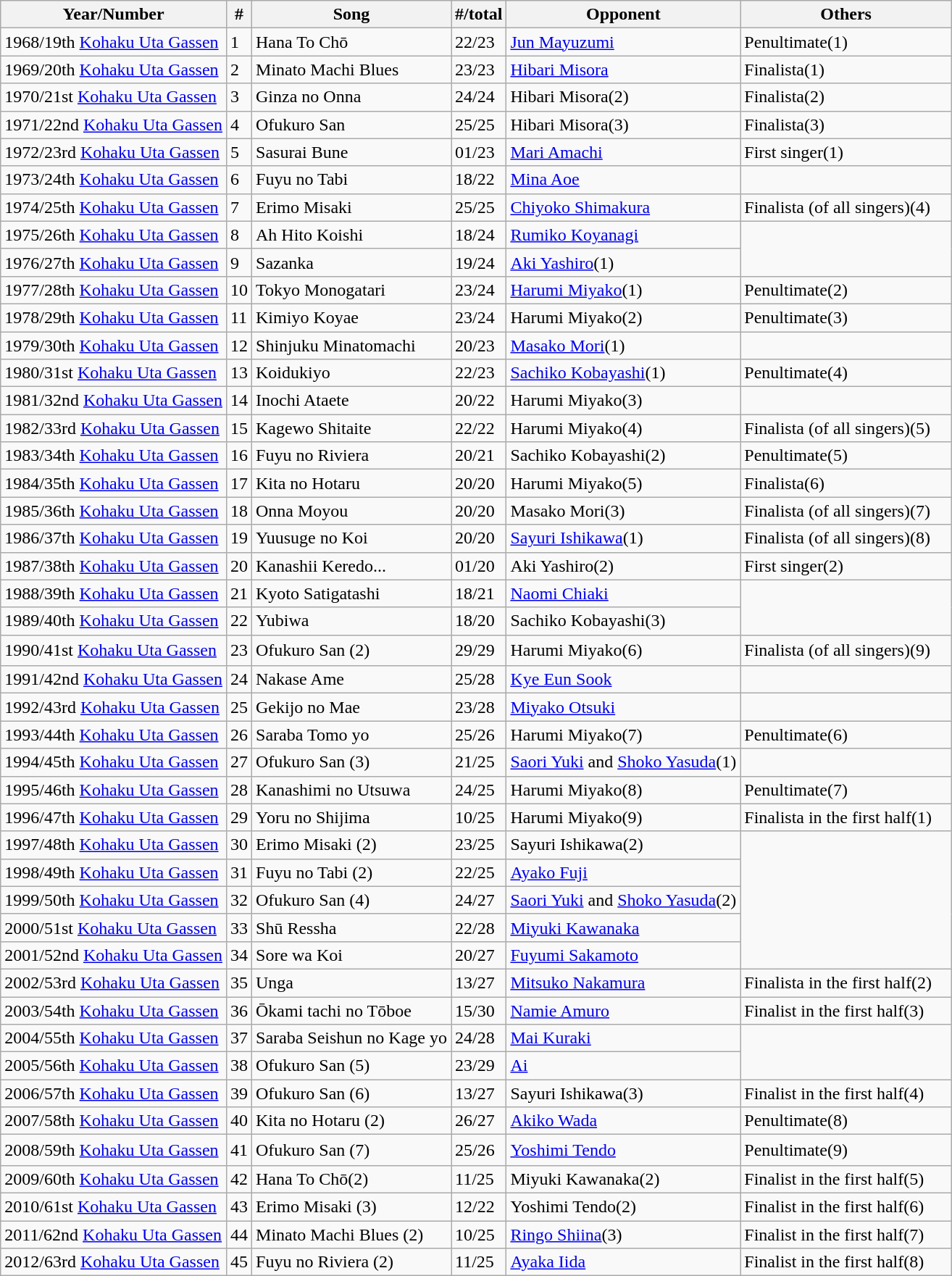<table class="wikitable">
<tr>
<th>Year/Number</th>
<th>#</th>
<th>Song</th>
<th>#/total</th>
<th>Opponent</th>
<th>Others</th>
</tr>
<tr>
<td>1968/19th <a href='#'>Kohaku Uta Gassen</a></td>
<td>1</td>
<td>Hana To Chō</td>
<td>22/23</td>
<td><a href='#'>Jun Mayuzumi</a></td>
<td>Penultimate(1)</td>
</tr>
<tr>
<td>1969/20th <a href='#'>Kohaku Uta Gassen</a></td>
<td>2</td>
<td>Minato Machi Blues</td>
<td>23/23</td>
<td><a href='#'>Hibari Misora</a></td>
<td>Finalista(1)</td>
</tr>
<tr>
<td>1970/21st <a href='#'>Kohaku Uta Gassen</a></td>
<td>3</td>
<td>Ginza no Onna</td>
<td>24/24</td>
<td>Hibari Misora(2)</td>
<td>Finalista(2)</td>
</tr>
<tr>
<td>1971/22nd <a href='#'>Kohaku Uta Gassen</a></td>
<td>4</td>
<td>Ofukuro San</td>
<td>25/25</td>
<td>Hibari Misora(3)</td>
<td>Finalista(3)</td>
</tr>
<tr>
<td>1972/23rd <a href='#'>Kohaku Uta Gassen</a></td>
<td>5</td>
<td>Sasurai Bune</td>
<td>01/23</td>
<td><a href='#'>Mari Amachi</a></td>
<td>First singer(1)</td>
</tr>
<tr>
<td>1973/24th <a href='#'>Kohaku Uta Gassen</a></td>
<td>6</td>
<td>Fuyu no Tabi</td>
<td>18/22</td>
<td><a href='#'>Mina Aoe</a></td>
</tr>
<tr>
<td>1974/25th <a href='#'>Kohaku Uta Gassen</a></td>
<td>7</td>
<td>Erimo Misaki</td>
<td>25/25</td>
<td><a href='#'>Chiyoko Shimakura</a></td>
<td>Finalista (of all singers)(4)</td>
</tr>
<tr>
<td>1975/26th <a href='#'>Kohaku Uta Gassen</a></td>
<td>8</td>
<td>Ah Hito Koishi</td>
<td>18/24</td>
<td><a href='#'>Rumiko Koyanagi</a></td>
</tr>
<tr>
<td>1976/27th <a href='#'>Kohaku Uta Gassen</a></td>
<td>9</td>
<td>Sazanka</td>
<td>19/24</td>
<td><a href='#'>Aki Yashiro</a>(1)</td>
</tr>
<tr>
<td>1977/28th <a href='#'>Kohaku Uta Gassen</a></td>
<td>10</td>
<td>Tokyo Monogatari</td>
<td>23/24</td>
<td><a href='#'>Harumi Miyako</a>(1)</td>
<td>Penultimate(2)</td>
</tr>
<tr>
<td>1978/29th <a href='#'>Kohaku Uta Gassen</a></td>
<td>11</td>
<td>Kimiyo Koyae</td>
<td>23/24</td>
<td>Harumi Miyako(2)</td>
<td>Penultimate(3)</td>
</tr>
<tr>
<td>1979/30th <a href='#'>Kohaku Uta Gassen</a></td>
<td>12</td>
<td>Shinjuku Minatomachi</td>
<td>20/23</td>
<td><a href='#'>Masako Mori</a>(1)</td>
</tr>
<tr>
<td>1980/31st <a href='#'>Kohaku Uta Gassen</a></td>
<td>13</td>
<td>Koidukiyo</td>
<td>22/23</td>
<td><a href='#'>Sachiko Kobayashi</a>(1)</td>
<td>Penultimate(4)</td>
</tr>
<tr>
<td>1981/32nd <a href='#'>Kohaku Uta Gassen</a></td>
<td>14</td>
<td>Inochi Ataete</td>
<td>20/22</td>
<td>Harumi Miyako(3)</td>
</tr>
<tr>
<td>1982/33rd <a href='#'>Kohaku Uta Gassen</a></td>
<td>15</td>
<td>Kagewo Shitaite</td>
<td>22/22</td>
<td>Harumi Miyako(4)</td>
<td>Finalista (of all singers)(5)</td>
</tr>
<tr>
<td>1983/34th <a href='#'>Kohaku Uta Gassen</a></td>
<td>16</td>
<td>Fuyu no Riviera</td>
<td>20/21</td>
<td>Sachiko Kobayashi(2)</td>
<td>Penultimate(5)</td>
</tr>
<tr>
<td>1984/35th <a href='#'>Kohaku Uta Gassen</a></td>
<td>17</td>
<td>Kita no Hotaru</td>
<td>20/20</td>
<td>Harumi Miyako(5)</td>
<td>Finalista(6)</td>
</tr>
<tr>
<td>1985/36th <a href='#'>Kohaku Uta Gassen</a></td>
<td>18</td>
<td>Onna Moyou</td>
<td>20/20</td>
<td>Masako Mori(3)</td>
<td>Finalista (of all singers)(7)</td>
</tr>
<tr>
<td>1986/37th <a href='#'>Kohaku Uta Gassen</a></td>
<td>19</td>
<td>Yuusuge no Koi</td>
<td>20/20</td>
<td><a href='#'>Sayuri Ishikawa</a>(1)</td>
<td>Finalista (of all singers)(8)</td>
</tr>
<tr>
<td>1987/38th <a href='#'>Kohaku Uta Gassen</a></td>
<td>20</td>
<td>Kanashii Keredo...</td>
<td>01/20</td>
<td>Aki Yashiro(2)</td>
<td>First singer(2)</td>
</tr>
<tr>
<td>1988/39th <a href='#'>Kohaku Uta Gassen</a></td>
<td>21</td>
<td>Kyoto Satigatashi</td>
<td>18/21</td>
<td><a href='#'>Naomi Chiaki</a></td>
</tr>
<tr>
<td>1989/40th <a href='#'>Kohaku Uta Gassen</a></td>
<td>22</td>
<td>Yubiwa</td>
<td>18/20</td>
<td>Sachiko Kobayashi(3)</td>
</tr>
<tr>
<td>1990/41st <a href='#'>Kohaku Uta Gassen</a></td>
<td>23</td>
<td>Ofukuro San (2)</td>
<td>29/29</td>
<td>Harumi Miyako(6)</td>
<td>Finalista (of all singers)(9)　</td>
</tr>
<tr>
<td>1991/42nd <a href='#'>Kohaku Uta Gassen</a></td>
<td>24</td>
<td>Nakase Ame</td>
<td>25/28</td>
<td><a href='#'>Kye Eun Sook</a></td>
<td></td>
</tr>
<tr>
<td>1992/43rd <a href='#'>Kohaku Uta Gassen</a></td>
<td>25</td>
<td>Gekijo no Mae</td>
<td>23/28</td>
<td><a href='#'>Miyako Otsuki</a></td>
</tr>
<tr>
<td>1993/44th <a href='#'>Kohaku Uta Gassen</a></td>
<td>26</td>
<td>Saraba Tomo yo</td>
<td>25/26</td>
<td>Harumi Miyako(7)</td>
<td>Penultimate(6)</td>
</tr>
<tr>
<td>1994/45th <a href='#'>Kohaku Uta Gassen</a></td>
<td>27</td>
<td>Ofukuro San (3)</td>
<td>21/25</td>
<td><a href='#'>Saori Yuki</a> and <a href='#'>Shoko Yasuda</a>(1)</td>
<td></td>
</tr>
<tr>
<td>1995/46th <a href='#'>Kohaku Uta Gassen</a></td>
<td>28</td>
<td>Kanashimi no Utsuwa</td>
<td>24/25</td>
<td>Harumi Miyako(8)</td>
<td>Penultimate(7)</td>
</tr>
<tr>
<td>1996/47th <a href='#'>Kohaku Uta Gassen</a></td>
<td>29</td>
<td>Yoru no Shijima</td>
<td>10/25</td>
<td>Harumi Miyako(9)</td>
<td>Finalista in the first half(1)</td>
</tr>
<tr>
<td>1997/48th <a href='#'>Kohaku Uta Gassen</a></td>
<td>30</td>
<td>Erimo Misaki (2)</td>
<td>23/25</td>
<td>Sayuri Ishikawa(2)</td>
</tr>
<tr>
<td>1998/49th <a href='#'>Kohaku Uta Gassen</a></td>
<td>31</td>
<td>Fuyu no Tabi (2)</td>
<td>22/25</td>
<td><a href='#'>Ayako Fuji</a></td>
</tr>
<tr>
<td>1999/50th <a href='#'>Kohaku Uta Gassen</a></td>
<td>32</td>
<td>Ofukuro San (4)</td>
<td>24/27</td>
<td><a href='#'>Saori Yuki</a> and <a href='#'>Shoko Yasuda</a>(2)</td>
</tr>
<tr>
<td>2000/51st <a href='#'>Kohaku Uta Gassen</a></td>
<td>33</td>
<td>Shū Ressha</td>
<td>22/28</td>
<td><a href='#'>Miyuki Kawanaka</a></td>
</tr>
<tr>
<td>2001/52nd <a href='#'>Kohaku Uta Gassen</a></td>
<td>34</td>
<td>Sore wa Koi</td>
<td>20/27</td>
<td><a href='#'>Fuyumi Sakamoto</a></td>
</tr>
<tr>
<td>2002/53rd <a href='#'>Kohaku Uta Gassen</a></td>
<td>35</td>
<td>Unga</td>
<td>13/27</td>
<td><a href='#'>Mitsuko Nakamura</a></td>
<td>Finalista in the first half(2)</td>
</tr>
<tr>
<td>2003/54th <a href='#'>Kohaku Uta Gassen</a></td>
<td>36</td>
<td>Ōkami tachi no Tōboe</td>
<td>15/30</td>
<td><a href='#'>Namie Amuro</a></td>
<td>Finalist in the first half(3)</td>
</tr>
<tr>
<td>2004/55th <a href='#'>Kohaku Uta Gassen</a></td>
<td>37</td>
<td>Saraba Seishun no Kage yo</td>
<td>24/28</td>
<td><a href='#'>Mai Kuraki</a></td>
</tr>
<tr>
<td>2005/56th <a href='#'>Kohaku Uta Gassen</a></td>
<td>38</td>
<td>Ofukuro San (5)</td>
<td>23/29</td>
<td><a href='#'>Ai</a></td>
</tr>
<tr>
<td>2006/57th <a href='#'>Kohaku Uta Gassen</a></td>
<td>39</td>
<td>Ofukuro San (6)</td>
<td>13/27</td>
<td>Sayuri Ishikawa(3)</td>
<td>Finalist in the first half(4)</td>
</tr>
<tr>
<td>2007/58th <a href='#'>Kohaku Uta Gassen</a></td>
<td>40</td>
<td>Kita no Hotaru (2)</td>
<td>26/27</td>
<td><a href='#'>Akiko Wada</a></td>
<td>Penultimate(8)</td>
</tr>
<tr>
<td>2008/59th <a href='#'>Kohaku Uta Gassen</a></td>
<td>41</td>
<td>Ofukuro San (7)</td>
<td>25/26</td>
<td><a href='#'>Yoshimi Tendo</a></td>
<td>Penultimate(9)　</td>
</tr>
<tr>
<td>2009/60th <a href='#'>Kohaku Uta Gassen</a></td>
<td>42</td>
<td>Hana To Chō(2)</td>
<td>11/25</td>
<td>Miyuki Kawanaka(2)</td>
<td>Finalist in the first half(5)</td>
</tr>
<tr>
<td>2010/61st <a href='#'>Kohaku Uta Gassen</a></td>
<td>43</td>
<td>Erimo Misaki (3)</td>
<td>12/22</td>
<td>Yoshimi Tendo(2)</td>
<td>Finalist in the first half(6)</td>
</tr>
<tr>
<td>2011/62nd <a href='#'>Kohaku Uta Gassen</a></td>
<td>44</td>
<td>Minato Machi Blues (2)</td>
<td>10/25</td>
<td><a href='#'>Ringo Shiina</a>(3)</td>
<td>Finalist in the first half(7)</td>
</tr>
<tr>
<td>2012/63rd <a href='#'>Kohaku Uta Gassen</a></td>
<td>45</td>
<td>Fuyu no Riviera (2)</td>
<td>11/25</td>
<td><a href='#'>Ayaka Iida</a></td>
<td>Finalist in the first half(8)</td>
</tr>
</table>
